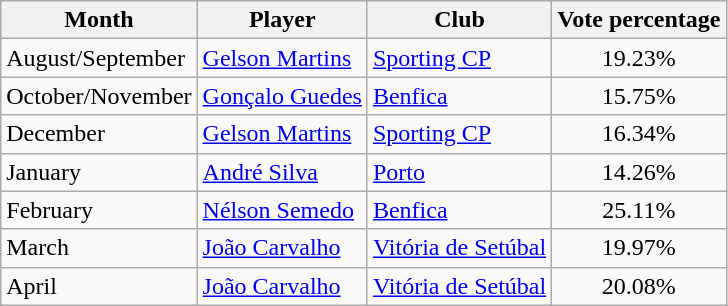<table class="wikitable">
<tr>
<th>Month</th>
<th>Player</th>
<th>Club</th>
<th>Vote percentage</th>
</tr>
<tr>
<td>August/September</td>
<td> <a href='#'>Gelson Martins</a></td>
<td><a href='#'>Sporting CP</a></td>
<td align="center">19.23%</td>
</tr>
<tr>
<td>October/November</td>
<td> <a href='#'>Gonçalo Guedes</a></td>
<td><a href='#'>Benfica</a></td>
<td align="center">15.75%</td>
</tr>
<tr>
<td>December</td>
<td> <a href='#'>Gelson Martins</a></td>
<td><a href='#'>Sporting CP</a></td>
<td align="center">16.34%</td>
</tr>
<tr>
<td>January</td>
<td> <a href='#'>André Silva</a></td>
<td><a href='#'>Porto</a></td>
<td align="center">14.26%</td>
</tr>
<tr>
<td>February</td>
<td> <a href='#'>Nélson Semedo</a></td>
<td><a href='#'>Benfica</a></td>
<td align="center">25.11%</td>
</tr>
<tr>
<td>March</td>
<td> <a href='#'>João Carvalho</a></td>
<td><a href='#'>Vitória de Setúbal</a></td>
<td align="center">19.97%</td>
</tr>
<tr>
<td>April</td>
<td> <a href='#'>João Carvalho</a></td>
<td><a href='#'>Vitória de Setúbal</a></td>
<td align="center">20.08%</td>
</tr>
</table>
